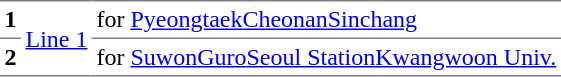<table border="1" cellspacing="0" cellpadding="3" frame="hsides" rules="rows">
<tr>
<th>1</th>
<td rowspan="3"> <a href='#'>Line 1</a></td>
<td>for <a href='#'>Pyeongtaek</a><a href='#'>Cheonan</a><a href='#'>Sinchang</a></td>
</tr>
<tr>
<th>2</th>
<td>for <a href='#'>Suwon</a><a href='#'>Guro</a><a href='#'>Seoul Station</a><a href='#'>Kwangwoon Univ.</a></td>
</tr>
</table>
